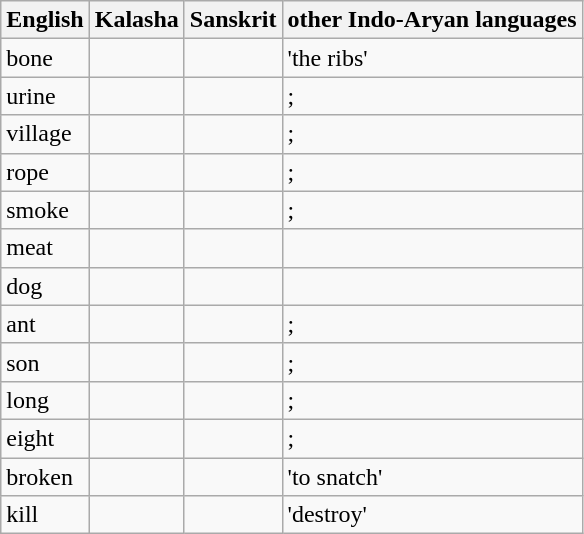<table class="wikitable">
<tr>
<th>English</th>
<th>Kalasha</th>
<th>Sanskrit</th>
<th>other Indo-Aryan languages</th>
</tr>
<tr>
<td>bone</td>
<td></td>
<td></td>
<td> 'the ribs'</td>
</tr>
<tr>
<td>urine</td>
<td></td>
<td></td>
<td>; </td>
</tr>
<tr>
<td>village</td>
<td></td>
<td></td>
<td>; </td>
</tr>
<tr>
<td>rope</td>
<td></td>
<td></td>
<td>; </td>
</tr>
<tr>
<td>smoke</td>
<td></td>
<td></td>
<td>; </td>
</tr>
<tr>
<td>meat</td>
<td></td>
<td></td>
<td></td>
</tr>
<tr>
<td>dog</td>
<td></td>
<td></td>
<td></td>
</tr>
<tr>
<td>ant</td>
<td></td>
<td></td>
<td>; </td>
</tr>
<tr>
<td>son</td>
<td></td>
<td></td>
<td>; </td>
</tr>
<tr>
<td>long</td>
<td></td>
<td></td>
<td>; </td>
</tr>
<tr>
<td>eight</td>
<td></td>
<td></td>
<td>; </td>
</tr>
<tr>
<td>broken</td>
<td></td>
<td></td>
<td> 'to snatch'</td>
</tr>
<tr>
<td>kill</td>
<td></td>
<td></td>
<td> 'destroy'</td>
</tr>
</table>
